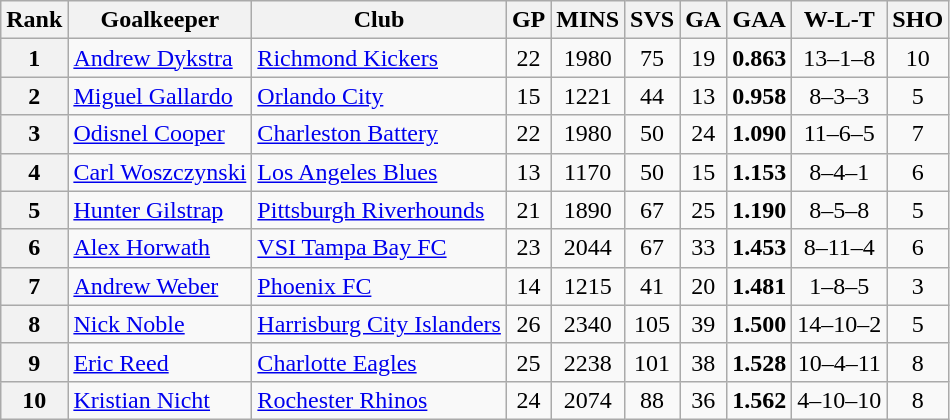<table class="wikitable sortable">
<tr>
<th>Rank</th>
<th>Goalkeeper</th>
<th>Club</th>
<th>GP</th>
<th>MINS</th>
<th>SVS</th>
<th>GA</th>
<th>GAA</th>
<th>W-L-T</th>
<th>SHO</th>
</tr>
<tr>
<th align=center>1</th>
<td> <a href='#'>Andrew Dykstra</a></td>
<td><a href='#'>Richmond Kickers</a></td>
<td align=center>22</td>
<td align=center>1980</td>
<td align=center>75</td>
<td align=center>19</td>
<td align=center><strong>0.863</strong></td>
<td align=center>13–1–8</td>
<td align=center>10</td>
</tr>
<tr>
<th align=center>2</th>
<td> <a href='#'>Miguel Gallardo</a></td>
<td><a href='#'>Orlando City</a></td>
<td align=center>15</td>
<td align=center>1221</td>
<td align=center>44</td>
<td align=center>13</td>
<td align=center><strong>0.958</strong></td>
<td align=center>8–3–3</td>
<td align=center>5</td>
</tr>
<tr>
<th align=center>3</th>
<td> <a href='#'>Odisnel Cooper</a></td>
<td><a href='#'>Charleston Battery</a></td>
<td align=center>22</td>
<td align=center>1980</td>
<td align=center>50</td>
<td align=center>24</td>
<td align=center><strong>1.090</strong></td>
<td align=center>11–6–5</td>
<td align=center>7</td>
</tr>
<tr>
<th align=center>4</th>
<td> <a href='#'>Carl Woszczynski</a></td>
<td><a href='#'>Los Angeles Blues</a></td>
<td align=center>13</td>
<td align=center>1170</td>
<td align=center>50</td>
<td align=center>15</td>
<td align=center><strong>1.153</strong></td>
<td align=center>8–4–1</td>
<td align=center>6</td>
</tr>
<tr>
<th align=center>5</th>
<td> <a href='#'>Hunter Gilstrap</a></td>
<td><a href='#'>Pittsburgh Riverhounds</a></td>
<td align=center>21</td>
<td align=center>1890</td>
<td align=center>67</td>
<td align=center>25</td>
<td align=center><strong>1.190</strong></td>
<td align=center>8–5–8</td>
<td align=center>5</td>
</tr>
<tr>
<th align=center>6</th>
<td> <a href='#'>Alex Horwath</a></td>
<td><a href='#'>VSI Tampa Bay FC</a></td>
<td align=center>23</td>
<td align=center>2044</td>
<td align=center>67</td>
<td align=center>33</td>
<td align=center><strong>1.453</strong></td>
<td align=center>8–11–4</td>
<td align=center>6</td>
</tr>
<tr>
<th align=center>7</th>
<td> <a href='#'>Andrew Weber</a></td>
<td><a href='#'>Phoenix FC</a></td>
<td align=center>14</td>
<td align=center>1215</td>
<td align=center>41</td>
<td align=center>20</td>
<td align=center><strong>1.481</strong></td>
<td align=center>1–8–5</td>
<td align=center>3</td>
</tr>
<tr>
<th align=center>8</th>
<td> <a href='#'>Nick Noble</a></td>
<td><a href='#'>Harrisburg City Islanders</a></td>
<td align=center>26</td>
<td align=center>2340</td>
<td align=center>105</td>
<td align=center>39</td>
<td align=center><strong>1.500</strong></td>
<td align=center>14–10–2</td>
<td align=center>5</td>
</tr>
<tr>
<th align=center>9</th>
<td> <a href='#'>Eric Reed</a></td>
<td><a href='#'>Charlotte Eagles</a></td>
<td align=center>25</td>
<td align=center>2238</td>
<td align=center>101</td>
<td align=center>38</td>
<td align=center><strong>1.528</strong></td>
<td align=center>10–4–11</td>
<td align=center>8</td>
</tr>
<tr>
<th align=center>10</th>
<td> <a href='#'>Kristian Nicht</a></td>
<td><a href='#'>Rochester Rhinos</a></td>
<td align=center>24</td>
<td align=center>2074</td>
<td align=center>88</td>
<td align=center>36</td>
<td align=center><strong>1.562</strong></td>
<td align=center>4–10–10</td>
<td align=center>8</td>
</tr>
</table>
